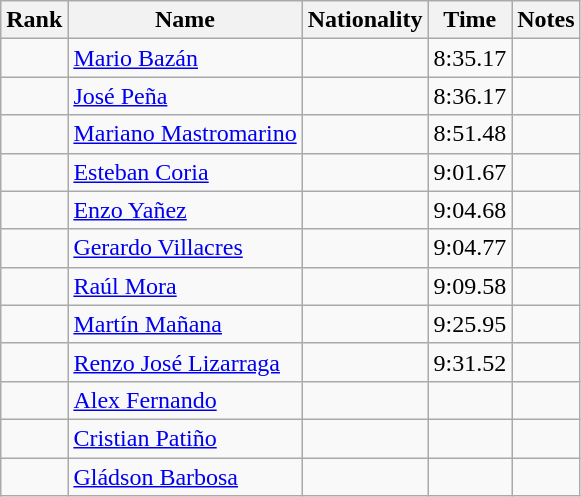<table class="wikitable sortable" style="text-align:center">
<tr>
<th>Rank</th>
<th>Name</th>
<th>Nationality</th>
<th>Time</th>
<th>Notes</th>
</tr>
<tr>
<td></td>
<td align=left><a href='#'>Mario Bazán</a></td>
<td align=left></td>
<td>8:35.17</td>
<td></td>
</tr>
<tr>
<td></td>
<td align=left><a href='#'>José Peña</a></td>
<td align=left></td>
<td>8:36.17</td>
<td></td>
</tr>
<tr>
<td></td>
<td align=left><a href='#'>Mariano Mastromarino</a></td>
<td align=left></td>
<td>8:51.48</td>
<td></td>
</tr>
<tr>
<td></td>
<td align=left><a href='#'>Esteban Coria</a></td>
<td align=left></td>
<td>9:01.67</td>
<td></td>
</tr>
<tr>
<td></td>
<td align=left><a href='#'>Enzo Yañez</a></td>
<td align=left></td>
<td>9:04.68</td>
<td></td>
</tr>
<tr>
<td></td>
<td align=left><a href='#'>Gerardo Villacres</a></td>
<td align=left></td>
<td>9:04.77</td>
<td></td>
</tr>
<tr>
<td></td>
<td align=left><a href='#'>Raúl Mora</a></td>
<td align=left></td>
<td>9:09.58</td>
<td></td>
</tr>
<tr>
<td></td>
<td align=left><a href='#'>Martín Mañana</a></td>
<td align=left></td>
<td>9:25.95</td>
<td></td>
</tr>
<tr>
<td></td>
<td align=left><a href='#'>Renzo José Lizarraga</a></td>
<td align=left></td>
<td>9:31.52</td>
<td></td>
</tr>
<tr>
<td></td>
<td align=left><a href='#'>Alex Fernando</a></td>
<td align=left></td>
<td></td>
<td></td>
</tr>
<tr>
<td></td>
<td align=left><a href='#'>Cristian Patiño</a></td>
<td align=left></td>
<td></td>
<td></td>
</tr>
<tr>
<td></td>
<td align=left><a href='#'>Gládson Barbosa</a></td>
<td align=left></td>
<td></td>
<td></td>
</tr>
</table>
